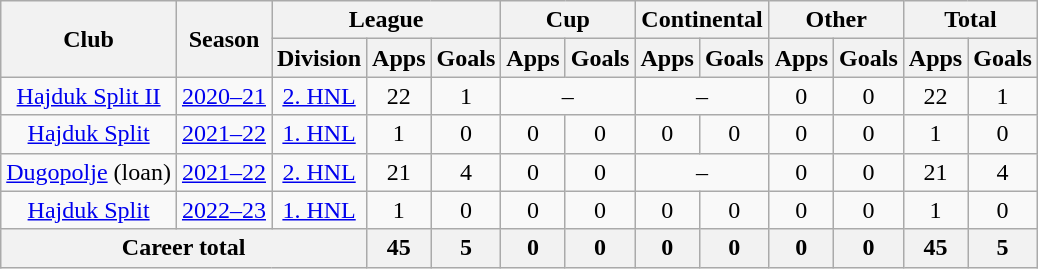<table class="wikitable" style="text-align: center">
<tr>
<th rowspan="2">Club</th>
<th rowspan="2">Season</th>
<th colspan="3">League</th>
<th colspan="2">Cup</th>
<th colspan="2">Continental</th>
<th colspan="2">Other</th>
<th colspan="2">Total</th>
</tr>
<tr>
<th>Division</th>
<th>Apps</th>
<th>Goals</th>
<th>Apps</th>
<th>Goals</th>
<th>Apps</th>
<th>Goals</th>
<th>Apps</th>
<th>Goals</th>
<th>Apps</th>
<th>Goals</th>
</tr>
<tr>
<td><a href='#'>Hajduk Split II</a></td>
<td><a href='#'>2020–21</a></td>
<td><a href='#'>2. HNL</a></td>
<td>22</td>
<td>1</td>
<td colspan="2">–</td>
<td colspan="2">–</td>
<td>0</td>
<td>0</td>
<td>22</td>
<td>1</td>
</tr>
<tr>
<td><a href='#'>Hajduk Split</a></td>
<td><a href='#'>2021–22</a></td>
<td><a href='#'>1. HNL</a></td>
<td>1</td>
<td>0</td>
<td>0</td>
<td>0</td>
<td>0</td>
<td>0</td>
<td>0</td>
<td>0</td>
<td>1</td>
<td>0</td>
</tr>
<tr>
<td><a href='#'>Dugopolje</a> (loan)</td>
<td><a href='#'>2021–22</a></td>
<td><a href='#'>2. HNL</a></td>
<td>21</td>
<td>4</td>
<td>0</td>
<td>0</td>
<td colspan="2">–</td>
<td>0</td>
<td>0</td>
<td>21</td>
<td>4</td>
</tr>
<tr>
<td><a href='#'>Hajduk Split</a></td>
<td><a href='#'>2022–23</a></td>
<td><a href='#'>1. HNL</a></td>
<td>1</td>
<td>0</td>
<td>0</td>
<td>0</td>
<td>0</td>
<td>0</td>
<td>0</td>
<td>0</td>
<td>1</td>
<td>0</td>
</tr>
<tr>
<th colspan=3>Career total</th>
<th>45</th>
<th>5</th>
<th>0</th>
<th>0</th>
<th>0</th>
<th>0</th>
<th>0</th>
<th>0</th>
<th>45</th>
<th>5</th>
</tr>
</table>
